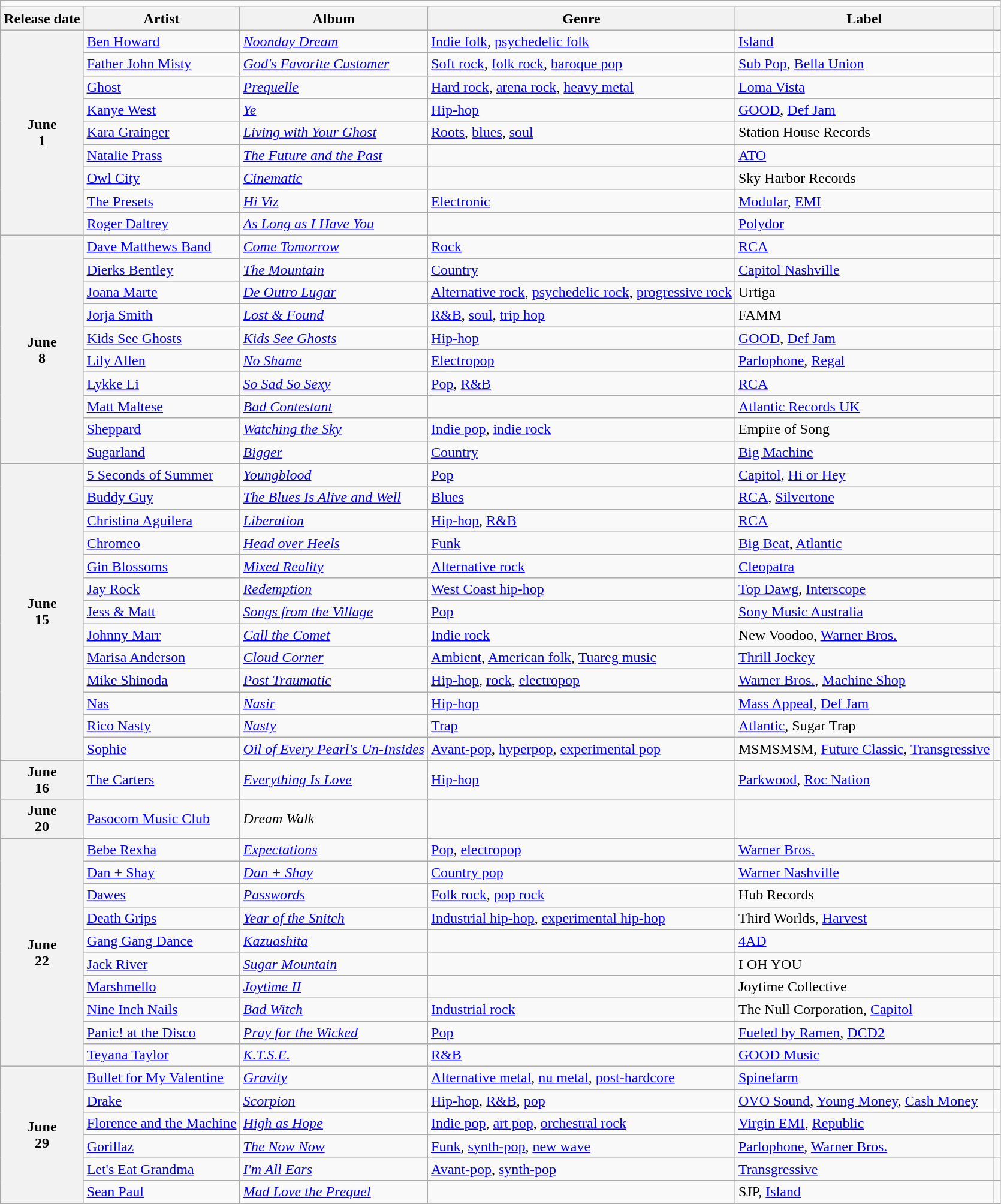<table class="wikitable plainrowheaders">
<tr>
<td colspan="6" style="text-align:center;"></td>
</tr>
<tr>
<th scope="col">Release date</th>
<th scope="col">Artist</th>
<th scope="col">Album</th>
<th scope="col">Genre</th>
<th scope="col">Label</th>
<th scope="col"></th>
</tr>
<tr>
<th scope="row" rowspan="9" style="text-align:center;">June<br>1</th>
<td><a href='#'>Ben Howard</a></td>
<td><em><a href='#'>Noonday Dream</a></em></td>
<td><a href='#'>Indie folk</a>, <a href='#'>psychedelic folk</a></td>
<td><a href='#'>Island</a></td>
<td></td>
</tr>
<tr>
<td><a href='#'>Father John Misty</a></td>
<td><em><a href='#'>God's Favorite Customer</a></em></td>
<td><a href='#'>Soft rock</a>, <a href='#'>folk rock</a>, <a href='#'>baroque pop</a></td>
<td><a href='#'>Sub Pop</a>, <a href='#'>Bella Union</a></td>
<td></td>
</tr>
<tr>
<td><a href='#'>Ghost</a></td>
<td><em><a href='#'>Prequelle</a></em></td>
<td><a href='#'>Hard rock</a>, <a href='#'>arena rock</a>, <a href='#'>heavy metal</a></td>
<td><a href='#'>Loma Vista</a></td>
<td></td>
</tr>
<tr>
<td><a href='#'>Kanye West</a></td>
<td><em><a href='#'>Ye</a></em></td>
<td><a href='#'>Hip-hop</a></td>
<td><a href='#'>GOOD</a>, <a href='#'>Def Jam</a></td>
<td></td>
</tr>
<tr>
<td><a href='#'>Kara Grainger</a></td>
<td><em><a href='#'>Living with Your Ghost</a></em></td>
<td><a href='#'>Roots</a>, <a href='#'>blues</a>, <a href='#'>soul</a></td>
<td>Station House Records</td>
<td></td>
</tr>
<tr>
<td><a href='#'>Natalie Prass</a></td>
<td><em><a href='#'>The Future and the Past</a></em></td>
<td></td>
<td><a href='#'>ATO</a></td>
<td></td>
</tr>
<tr>
<td><a href='#'>Owl City</a></td>
<td><em><a href='#'>Cinematic</a></em></td>
<td></td>
<td>Sky Harbor Records</td>
<td></td>
</tr>
<tr>
<td><a href='#'>The Presets</a></td>
<td><em><a href='#'>Hi Viz</a></em></td>
<td><a href='#'>Electronic</a></td>
<td><a href='#'>Modular</a>, <a href='#'>EMI</a></td>
<td></td>
</tr>
<tr>
<td><a href='#'>Roger Daltrey</a></td>
<td><em><a href='#'>As Long as I Have You</a></em></td>
<td></td>
<td><a href='#'>Polydor</a></td>
<td></td>
</tr>
<tr>
<th scope="row" rowspan="10" style="text-align:center;">June<br>8</th>
<td><a href='#'>Dave Matthews Band</a></td>
<td><em><a href='#'>Come Tomorrow</a></em></td>
<td><a href='#'>Rock</a></td>
<td><a href='#'>RCA</a></td>
<td></td>
</tr>
<tr>
<td><a href='#'>Dierks Bentley</a></td>
<td><em><a href='#'>The Mountain</a></em></td>
<td><a href='#'>Country</a></td>
<td><a href='#'>Capitol Nashville</a></td>
<td></td>
</tr>
<tr>
<td><a href='#'>Joana Marte</a></td>
<td><em><a href='#'>De Outro Lugar</a></em></td>
<td><a href='#'>Alternative rock</a>, <a href='#'>psychedelic rock</a>, <a href='#'>progressive rock</a></td>
<td>Urtiga</td>
<td></td>
</tr>
<tr>
<td><a href='#'>Jorja Smith</a></td>
<td><em><a href='#'>Lost & Found</a></em></td>
<td><a href='#'>R&B</a>, <a href='#'>soul</a>, <a href='#'>trip hop</a></td>
<td>FAMM</td>
<td></td>
</tr>
<tr>
<td><a href='#'>Kids See Ghosts</a></td>
<td><em><a href='#'>Kids See Ghosts</a></em></td>
<td><a href='#'>Hip-hop</a></td>
<td><a href='#'>GOOD</a>, <a href='#'>Def Jam</a></td>
<td></td>
</tr>
<tr>
<td><a href='#'>Lily Allen</a></td>
<td><em><a href='#'>No Shame</a></em></td>
<td><a href='#'>Electropop</a></td>
<td><a href='#'>Parlophone</a>, <a href='#'>Regal</a></td>
<td></td>
</tr>
<tr>
<td><a href='#'>Lykke Li</a></td>
<td><em><a href='#'>So Sad So Sexy</a></em></td>
<td><a href='#'>Pop</a>, <a href='#'>R&B</a></td>
<td><a href='#'>RCA</a></td>
<td></td>
</tr>
<tr>
<td><a href='#'>Matt Maltese</a></td>
<td><em><a href='#'>Bad Contestant</a></em></td>
<td></td>
<td><a href='#'>Atlantic Records UK</a></td>
<td></td>
</tr>
<tr>
<td><a href='#'>Sheppard</a></td>
<td><em><a href='#'>Watching the Sky</a></em></td>
<td><a href='#'>Indie pop</a>, <a href='#'>indie rock</a></td>
<td>Empire of Song</td>
<td></td>
</tr>
<tr>
<td><a href='#'>Sugarland</a></td>
<td><em><a href='#'>Bigger</a></em></td>
<td><a href='#'>Country</a></td>
<td><a href='#'>Big Machine</a></td>
<td></td>
</tr>
<tr>
<th scope="row" rowspan="13" style="text-align:center;">June<br>15</th>
<td><a href='#'>5 Seconds of Summer</a></td>
<td><em><a href='#'>Youngblood</a></em></td>
<td><a href='#'>Pop</a></td>
<td><a href='#'>Capitol</a>, <a href='#'>Hi or Hey</a></td>
<td></td>
</tr>
<tr>
<td><a href='#'>Buddy Guy</a></td>
<td><em><a href='#'>The Blues Is Alive and Well</a></em></td>
<td><a href='#'>Blues</a></td>
<td><a href='#'>RCA</a>, <a href='#'>Silvertone</a></td>
<td></td>
</tr>
<tr>
<td><a href='#'>Christina Aguilera</a></td>
<td><em><a href='#'>Liberation</a></em></td>
<td><a href='#'>Hip-hop</a>, <a href='#'>R&B</a></td>
<td><a href='#'>RCA</a></td>
<td></td>
</tr>
<tr>
<td><a href='#'>Chromeo</a></td>
<td><em><a href='#'>Head over Heels</a></em></td>
<td><a href='#'>Funk</a></td>
<td><a href='#'>Big Beat</a>, <a href='#'>Atlantic</a></td>
<td></td>
</tr>
<tr>
<td><a href='#'>Gin Blossoms</a></td>
<td><em><a href='#'>Mixed Reality</a></em></td>
<td><a href='#'>Alternative rock</a></td>
<td><a href='#'>Cleopatra</a></td>
<td></td>
</tr>
<tr>
<td><a href='#'>Jay Rock</a></td>
<td><em><a href='#'>Redemption</a></em></td>
<td><a href='#'>West Coast hip-hop</a></td>
<td><a href='#'>Top Dawg</a>, <a href='#'>Interscope</a></td>
<td></td>
</tr>
<tr>
<td><a href='#'>Jess & Matt</a></td>
<td><em><a href='#'>Songs from the Village</a></em></td>
<td><a href='#'>Pop</a></td>
<td><a href='#'>Sony Music Australia</a></td>
<td></td>
</tr>
<tr>
<td><a href='#'>Johnny Marr</a></td>
<td><em><a href='#'>Call the Comet</a></em></td>
<td><a href='#'>Indie rock</a></td>
<td>New Voodoo, <a href='#'>Warner Bros.</a></td>
<td></td>
</tr>
<tr>
<td><a href='#'>Marisa Anderson</a></td>
<td><em><a href='#'>Cloud Corner</a></em></td>
<td><a href='#'>Ambient</a>, <a href='#'>American folk</a>, <a href='#'>Tuareg music</a></td>
<td><a href='#'>Thrill Jockey</a></td>
<td></td>
</tr>
<tr>
<td><a href='#'>Mike Shinoda</a></td>
<td><em><a href='#'>Post Traumatic</a></em></td>
<td><a href='#'>Hip-hop</a>, <a href='#'>rock</a>, <a href='#'>electropop</a></td>
<td><a href='#'>Warner Bros.</a>, <a href='#'>Machine Shop</a></td>
<td></td>
</tr>
<tr>
<td><a href='#'>Nas</a></td>
<td><em><a href='#'>Nasir</a></em></td>
<td><a href='#'>Hip-hop</a></td>
<td><a href='#'>Mass Appeal</a>, <a href='#'>Def Jam</a></td>
<td></td>
</tr>
<tr>
<td><a href='#'>Rico Nasty</a></td>
<td><em><a href='#'>Nasty</a></em></td>
<td><a href='#'>Trap</a></td>
<td><a href='#'>Atlantic</a>, Sugar Trap</td>
<td></td>
</tr>
<tr>
<td><a href='#'>Sophie</a></td>
<td><em><a href='#'>Oil of Every Pearl's Un-Insides</a></em></td>
<td><a href='#'>Avant-pop</a>, <a href='#'>hyperpop</a>, <a href='#'>experimental pop</a></td>
<td>MSMSMSM, <a href='#'>Future Classic</a>, <a href='#'>Transgressive</a></td>
<td></td>
</tr>
<tr>
<th scope="row" style="text-align:center;">June<br>16</th>
<td><a href='#'>The Carters</a></td>
<td><em><a href='#'>Everything Is Love</a></em></td>
<td><a href='#'>Hip-hop</a></td>
<td><a href='#'>Parkwood</a>, <a href='#'>Roc Nation</a></td>
<td></td>
</tr>
<tr>
<th scope="row" style="text-align:center;">June<br>20</th>
<td><a href='#'>Pasocom Music Club</a></td>
<td><em>Dream Walk</em></td>
<td></td>
<td></td>
<td></td>
</tr>
<tr>
<th scope="row" rowspan="10" style="text-align:center;">June<br>22</th>
<td><a href='#'>Bebe Rexha</a></td>
<td><em><a href='#'>Expectations</a></em></td>
<td><a href='#'>Pop</a>, <a href='#'>electropop</a></td>
<td><a href='#'>Warner Bros.</a></td>
<td></td>
</tr>
<tr>
<td><a href='#'>Dan + Shay</a></td>
<td><em><a href='#'>Dan + Shay</a></em></td>
<td><a href='#'>Country pop</a></td>
<td><a href='#'>Warner Nashville</a></td>
<td></td>
</tr>
<tr>
<td><a href='#'>Dawes</a></td>
<td><em><a href='#'>Passwords</a></em></td>
<td><a href='#'>Folk rock</a>, <a href='#'>pop rock</a></td>
<td>Hub Records</td>
<td></td>
</tr>
<tr>
<td><a href='#'>Death Grips</a></td>
<td><em><a href='#'>Year of the Snitch</a></em></td>
<td><a href='#'>Industrial hip-hop</a>, <a href='#'>experimental hip-hop</a></td>
<td>Third Worlds, <a href='#'>Harvest</a></td>
<td></td>
</tr>
<tr>
<td><a href='#'>Gang Gang Dance</a></td>
<td><em><a href='#'>Kazuashita</a></em></td>
<td></td>
<td><a href='#'>4AD</a></td>
<td></td>
</tr>
<tr>
<td><a href='#'>Jack River</a></td>
<td><em><a href='#'>Sugar Mountain</a></em></td>
<td></td>
<td>I OH YOU</td>
<td></td>
</tr>
<tr>
<td><a href='#'>Marshmello</a></td>
<td><em><a href='#'>Joytime II</a></em></td>
<td></td>
<td>Joytime Collective</td>
<td></td>
</tr>
<tr>
<td><a href='#'>Nine Inch Nails</a></td>
<td><em><a href='#'>Bad Witch</a></em></td>
<td><a href='#'>Industrial rock</a></td>
<td>The Null Corporation, <a href='#'>Capitol</a></td>
<td></td>
</tr>
<tr>
<td><a href='#'>Panic! at the Disco</a></td>
<td><em><a href='#'>Pray for the Wicked</a></em></td>
<td><a href='#'>Pop</a></td>
<td><a href='#'>Fueled by Ramen</a>, <a href='#'>DCD2</a></td>
<td></td>
</tr>
<tr>
<td><a href='#'>Teyana Taylor</a></td>
<td><em><a href='#'>K.T.S.E.</a></em></td>
<td><a href='#'>R&B</a></td>
<td><a href='#'>GOOD Music</a></td>
<td></td>
</tr>
<tr>
<th scope="row" rowspan="6" style="text-align:center;">June<br>29</th>
<td><a href='#'>Bullet for My Valentine</a></td>
<td><em><a href='#'>Gravity</a></em></td>
<td><a href='#'>Alternative metal</a>, <a href='#'>nu metal</a>, <a href='#'>post-hardcore</a></td>
<td><a href='#'>Spinefarm</a></td>
<td></td>
</tr>
<tr>
<td><a href='#'>Drake</a></td>
<td><em><a href='#'>Scorpion</a></em></td>
<td><a href='#'>Hip-hop</a>, <a href='#'>R&B</a>, <a href='#'>pop</a></td>
<td><a href='#'>OVO Sound</a>, <a href='#'>Young Money</a>, <a href='#'>Cash Money</a></td>
<td></td>
</tr>
<tr>
<td><a href='#'>Florence and the Machine</a></td>
<td><em><a href='#'>High as Hope</a></em></td>
<td><a href='#'>Indie pop</a>, <a href='#'>art pop</a>, <a href='#'>orchestral rock</a></td>
<td><a href='#'>Virgin EMI</a>, <a href='#'>Republic</a></td>
<td></td>
</tr>
<tr>
<td><a href='#'>Gorillaz</a></td>
<td><em><a href='#'>The Now Now</a></em></td>
<td><a href='#'>Funk</a>, <a href='#'>synth-pop</a>, <a href='#'>new wave</a></td>
<td><a href='#'>Parlophone</a>, <a href='#'>Warner Bros.</a></td>
<td></td>
</tr>
<tr>
<td><a href='#'>Let's Eat Grandma</a></td>
<td><em><a href='#'>I'm All Ears</a></em></td>
<td><a href='#'>Avant-pop</a>, <a href='#'>synth-pop</a></td>
<td><a href='#'>Transgressive</a></td>
<td></td>
</tr>
<tr>
<td><a href='#'>Sean Paul</a></td>
<td><em><a href='#'>Mad Love the Prequel</a></em></td>
<td></td>
<td>SJP, <a href='#'>Island</a></td>
<td></td>
</tr>
</table>
